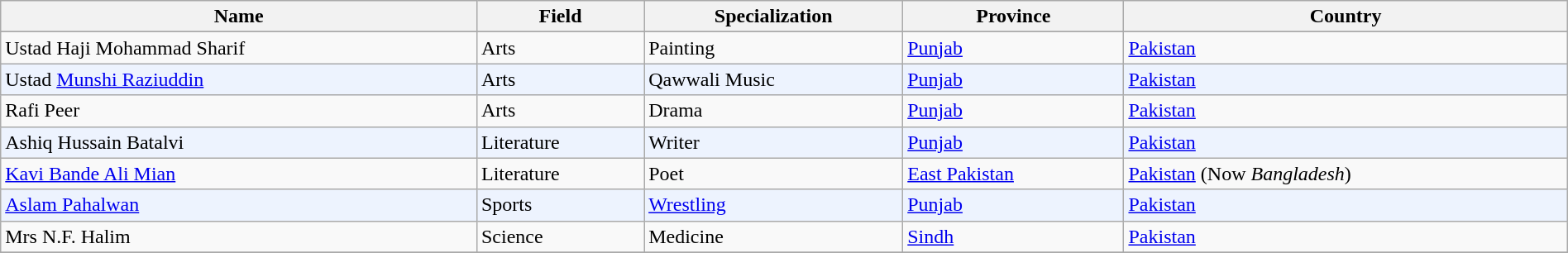<table class="wikitable sortable" width="100%">
<tr>
<th>Name</th>
<th>Field</th>
<th>Specialization</th>
<th>Province</th>
<th>Country</th>
</tr>
<tr bgcolor=#edf3fe>
</tr>
<tr>
<td>Ustad Haji Mohammad Sharif</td>
<td>Arts</td>
<td>Painting</td>
<td><a href='#'>Punjab</a></td>
<td><a href='#'>Pakistan</a></td>
</tr>
<tr bgcolor=#edf3fe>
<td>Ustad <a href='#'>Munshi Raziuddin</a></td>
<td>Arts</td>
<td>Qawwali Music</td>
<td><a href='#'>Punjab</a></td>
<td><a href='#'>Pakistan</a></td>
</tr>
<tr>
<td>Rafi Peer</td>
<td>Arts</td>
<td>Drama</td>
<td><a href='#'>Punjab</a></td>
<td><a href='#'>Pakistan</a></td>
</tr>
<tr bgcolor=#edf3fe>
<td>Ashiq Hussain Batalvi</td>
<td>Literature</td>
<td>Writer</td>
<td><a href='#'>Punjab</a></td>
<td><a href='#'>Pakistan</a></td>
</tr>
<tr>
<td><a href='#'>Kavi Bande Ali Mian</a></td>
<td>Literature</td>
<td>Poet</td>
<td><a href='#'>East Pakistan</a></td>
<td><a href='#'>Pakistan</a> (Now <em>Bangladesh</em>)</td>
</tr>
<tr bgcolor=#edf3fe>
<td><a href='#'>Aslam Pahalwan</a></td>
<td>Sports</td>
<td><a href='#'>Wrestling</a></td>
<td><a href='#'>Punjab</a></td>
<td><a href='#'>Pakistan</a></td>
</tr>
<tr>
<td>Mrs N.F. Halim</td>
<td>Science</td>
<td>Medicine</td>
<td><a href='#'>Sindh</a></td>
<td><a href='#'>Pakistan</a></td>
</tr>
<tr>
</tr>
</table>
